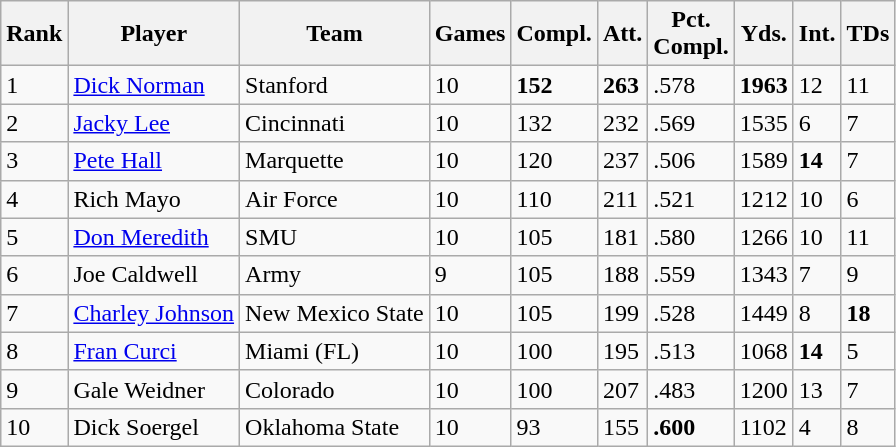<table class="wikitable sortable">
<tr>
<th>Rank</th>
<th>Player</th>
<th>Team</th>
<th>Games</th>
<th>Compl.</th>
<th>Att.</th>
<th>Pct.<br>Compl.</th>
<th>Yds.</th>
<th>Int.</th>
<th>TDs</th>
</tr>
<tr>
<td>1</td>
<td><a href='#'>Dick Norman</a></td>
<td>Stanford</td>
<td>10</td>
<td><strong>152</strong></td>
<td><strong>263</strong></td>
<td>.578</td>
<td><strong>1963</strong></td>
<td>12</td>
<td>11</td>
</tr>
<tr>
<td>2</td>
<td><a href='#'>Jacky Lee</a></td>
<td>Cincinnati</td>
<td>10</td>
<td>132</td>
<td>232</td>
<td>.569</td>
<td>1535</td>
<td>6</td>
<td>7</td>
</tr>
<tr>
<td>3</td>
<td><a href='#'>Pete Hall</a></td>
<td>Marquette</td>
<td>10</td>
<td>120</td>
<td>237</td>
<td>.506</td>
<td>1589</td>
<td><strong>14</strong></td>
<td>7</td>
</tr>
<tr>
<td>4</td>
<td>Rich Mayo</td>
<td>Air Force</td>
<td>10</td>
<td>110</td>
<td>211</td>
<td>.521</td>
<td>1212</td>
<td>10</td>
<td>6</td>
</tr>
<tr>
<td>5</td>
<td><a href='#'>Don Meredith</a></td>
<td>SMU</td>
<td>10</td>
<td>105</td>
<td>181</td>
<td>.580</td>
<td>1266</td>
<td>10</td>
<td>11</td>
</tr>
<tr>
<td>6</td>
<td>Joe Caldwell</td>
<td>Army</td>
<td>9</td>
<td>105</td>
<td>188</td>
<td>.559</td>
<td>1343</td>
<td>7</td>
<td>9</td>
</tr>
<tr>
<td>7</td>
<td><a href='#'>Charley Johnson</a></td>
<td>New Mexico State</td>
<td>10</td>
<td>105</td>
<td>199</td>
<td>.528</td>
<td>1449</td>
<td>8</td>
<td><strong>18</strong></td>
</tr>
<tr>
<td>8</td>
<td><a href='#'>Fran Curci</a></td>
<td>Miami (FL)</td>
<td>10</td>
<td>100</td>
<td>195</td>
<td>.513</td>
<td>1068</td>
<td><strong>14</strong></td>
<td>5</td>
</tr>
<tr>
<td>9</td>
<td>Gale Weidner</td>
<td>Colorado</td>
<td>10</td>
<td>100</td>
<td>207</td>
<td>.483</td>
<td>1200</td>
<td>13</td>
<td>7</td>
</tr>
<tr>
<td>10</td>
<td>Dick Soergel</td>
<td>Oklahoma State</td>
<td>10</td>
<td>93</td>
<td>155</td>
<td><strong>.600</strong></td>
<td>1102</td>
<td>4</td>
<td>8</td>
</tr>
</table>
